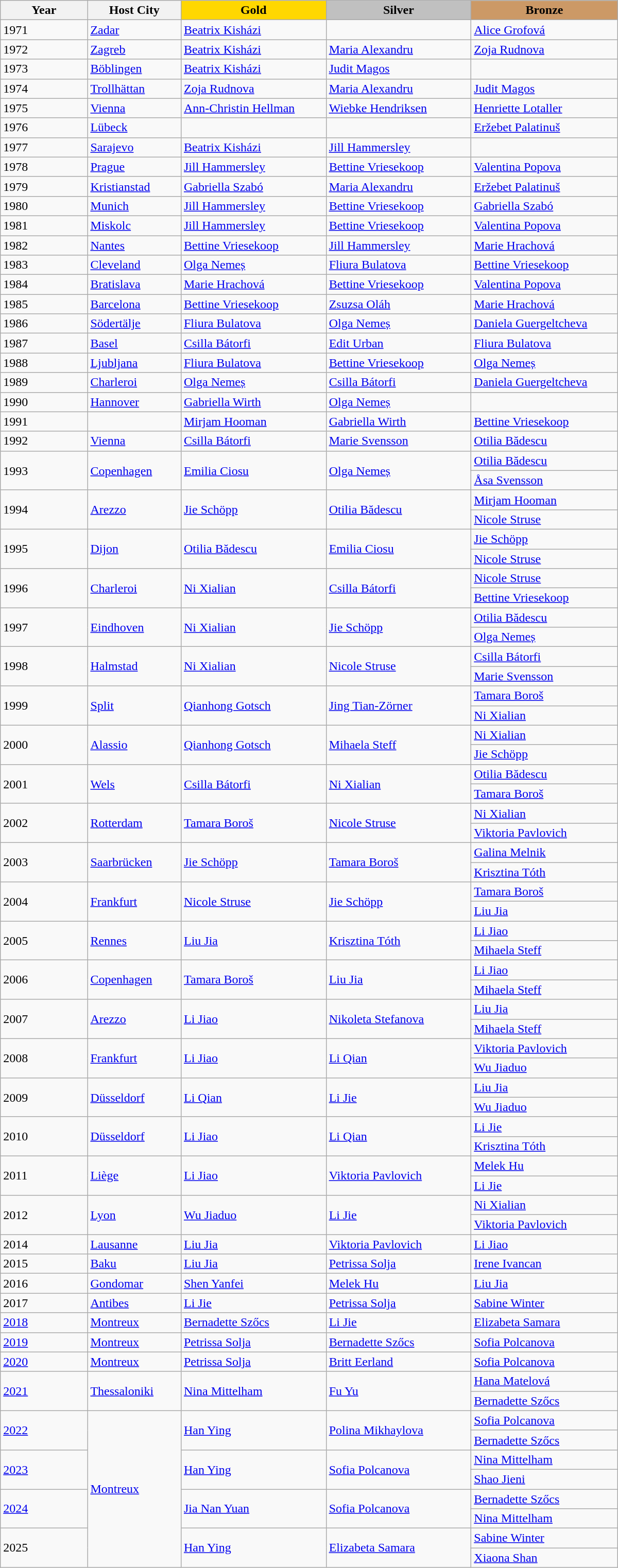<table class="wikitable" style="text-align:left; width:800px;">
<tr>
<th width="120">Year</th>
<th width="120">Host City</th>
<th width="200" style="background-color: gold">Gold</th>
<th width="200" style="background-color: silver">Silver</th>
<th width="200" style="background-color: #cc9966">Bronze</th>
</tr>
<tr>
<td>1971</td>
<td><a href='#'>Zadar</a></td>
<td> <a href='#'>Beatrix Kisházi</a></td>
<td></td>
<td> <a href='#'>Alice Grofová</a></td>
</tr>
<tr>
<td>1972</td>
<td><a href='#'>Zagreb</a></td>
<td> <a href='#'>Beatrix Kisházi</a></td>
<td> <a href='#'>Maria Alexandru</a></td>
<td> <a href='#'>Zoja Rudnova</a></td>
</tr>
<tr>
<td>1973</td>
<td><a href='#'>Böblingen</a></td>
<td> <a href='#'>Beatrix Kisházi</a></td>
<td> <a href='#'>Judit Magos</a></td>
<td></td>
</tr>
<tr>
<td>1974</td>
<td><a href='#'>Trollhättan</a></td>
<td> <a href='#'>Zoja Rudnova</a></td>
<td> <a href='#'>Maria Alexandru</a></td>
<td> <a href='#'>Judit Magos</a></td>
</tr>
<tr>
<td>1975</td>
<td><a href='#'>Vienna</a></td>
<td> <a href='#'>Ann-Christin Hellman</a></td>
<td> <a href='#'>Wiebke Hendriksen</a></td>
<td> <a href='#'>Henriette Lotaller</a></td>
</tr>
<tr>
<td>1976</td>
<td><a href='#'>Lübeck</a></td>
<td></td>
<td></td>
<td> <a href='#'>Eržebet Palatinuš</a></td>
</tr>
<tr>
<td>1977</td>
<td><a href='#'>Sarajevo</a></td>
<td> <a href='#'>Beatrix Kisházi</a></td>
<td> <a href='#'>Jill Hammersley</a></td>
<td></td>
</tr>
<tr>
<td>1978</td>
<td><a href='#'>Prague</a></td>
<td> <a href='#'>Jill Hammersley</a></td>
<td> <a href='#'>Bettine Vriesekoop</a></td>
<td> <a href='#'>Valentina Popova</a></td>
</tr>
<tr>
<td>1979</td>
<td><a href='#'>Kristianstad</a></td>
<td> <a href='#'>Gabriella Szabó</a></td>
<td> <a href='#'>Maria Alexandru</a></td>
<td> <a href='#'>Eržebet Palatinuš</a></td>
</tr>
<tr>
<td>1980</td>
<td><a href='#'>Munich</a></td>
<td> <a href='#'>Jill Hammersley</a></td>
<td> <a href='#'>Bettine Vriesekoop</a></td>
<td> <a href='#'>Gabriella Szabó</a></td>
</tr>
<tr>
<td>1981</td>
<td><a href='#'>Miskolc</a></td>
<td> <a href='#'>Jill Hammersley</a></td>
<td> <a href='#'>Bettine Vriesekoop</a></td>
<td> <a href='#'>Valentina Popova</a></td>
</tr>
<tr>
<td>1982</td>
<td><a href='#'>Nantes</a></td>
<td> <a href='#'>Bettine Vriesekoop</a></td>
<td> <a href='#'>Jill Hammersley</a></td>
<td> <a href='#'>Marie Hrachová</a></td>
</tr>
<tr>
<td>1983</td>
<td><a href='#'>Cleveland</a></td>
<td> <a href='#'>Olga Nemeș</a></td>
<td> <a href='#'>Fliura Bulatova</a></td>
<td> <a href='#'>Bettine Vriesekoop</a></td>
</tr>
<tr>
<td>1984</td>
<td><a href='#'>Bratislava</a></td>
<td> <a href='#'>Marie Hrachová</a></td>
<td> <a href='#'>Bettine Vriesekoop</a></td>
<td> <a href='#'>Valentina Popova</a></td>
</tr>
<tr>
<td>1985</td>
<td><a href='#'>Barcelona</a></td>
<td> <a href='#'>Bettine Vriesekoop</a></td>
<td> <a href='#'>Zsuzsa Oláh</a></td>
<td> <a href='#'>Marie Hrachová</a></td>
</tr>
<tr>
<td>1986</td>
<td><a href='#'>Södertälje</a></td>
<td> <a href='#'>Fliura Bulatova</a></td>
<td> <a href='#'>Olga Nemeș</a></td>
<td> <a href='#'>Daniela Guergeltcheva</a></td>
</tr>
<tr>
<td>1987</td>
<td><a href='#'>Basel</a></td>
<td> <a href='#'>Csilla Bátorfi</a></td>
<td> <a href='#'>Edit Urban</a></td>
<td> <a href='#'>Fliura Bulatova</a></td>
</tr>
<tr>
<td>1988</td>
<td><a href='#'>Ljubljana</a></td>
<td> <a href='#'>Fliura Bulatova</a></td>
<td> <a href='#'>Bettine Vriesekoop</a></td>
<td> <a href='#'>Olga Nemeș</a></td>
</tr>
<tr>
<td>1989</td>
<td><a href='#'>Charleroi</a></td>
<td> <a href='#'>Olga Nemeș</a></td>
<td> <a href='#'>Csilla Bátorfi</a></td>
<td> <a href='#'>Daniela Guergeltcheva</a></td>
</tr>
<tr>
<td>1990</td>
<td><a href='#'>Hannover</a></td>
<td> <a href='#'>Gabriella Wirth</a></td>
<td> <a href='#'>Olga Nemeș</a></td>
<td></td>
</tr>
<tr>
<td>1991</td>
<td></td>
<td> <a href='#'>Mirjam Hooman</a></td>
<td> <a href='#'>Gabriella Wirth</a></td>
<td> <a href='#'>Bettine Vriesekoop</a></td>
</tr>
<tr>
<td>1992</td>
<td><a href='#'>Vienna</a></td>
<td> <a href='#'>Csilla Bátorfi</a></td>
<td> <a href='#'>Marie Svensson</a></td>
<td> <a href='#'>Otilia Bădescu</a></td>
</tr>
<tr>
<td rowspan=2>1993</td>
<td rowspan=2><a href='#'>Copenhagen</a></td>
<td rowspan=2> <a href='#'>Emilia Ciosu</a></td>
<td rowspan=2> <a href='#'>Olga Nemeș</a></td>
<td> <a href='#'>Otilia Bădescu</a></td>
</tr>
<tr>
<td> <a href='#'>Åsa Svensson</a></td>
</tr>
<tr>
<td rowspan=2>1994</td>
<td rowspan=2><a href='#'>Arezzo</a></td>
<td rowspan=2> <a href='#'>Jie Schöpp</a></td>
<td rowspan=2> <a href='#'>Otilia Bădescu</a></td>
<td> <a href='#'>Mirjam Hooman</a></td>
</tr>
<tr>
<td> <a href='#'>Nicole Struse</a></td>
</tr>
<tr>
<td rowspan=2>1995</td>
<td rowspan=2><a href='#'>Dijon</a></td>
<td rowspan=2> <a href='#'>Otilia Bădescu</a></td>
<td rowspan=2> <a href='#'>Emilia Ciosu</a></td>
<td> <a href='#'>Jie Schöpp</a></td>
</tr>
<tr>
<td> <a href='#'>Nicole Struse</a></td>
</tr>
<tr>
<td rowspan=2>1996</td>
<td rowspan=2><a href='#'>Charleroi</a></td>
<td rowspan=2> <a href='#'>Ni Xialian</a></td>
<td rowspan=2> <a href='#'>Csilla Bátorfi</a></td>
<td> <a href='#'>Nicole Struse</a></td>
</tr>
<tr>
<td> <a href='#'>Bettine Vriesekoop</a></td>
</tr>
<tr>
<td rowspan=2>1997</td>
<td rowspan=2><a href='#'>Eindhoven</a></td>
<td rowspan=2> <a href='#'>Ni Xialian</a></td>
<td rowspan=2> <a href='#'>Jie Schöpp</a></td>
<td> <a href='#'>Otilia Bădescu</a></td>
</tr>
<tr>
<td> <a href='#'>Olga Nemeș</a></td>
</tr>
<tr>
<td rowspan=2>1998</td>
<td rowspan=2><a href='#'>Halmstad</a></td>
<td rowspan=2> <a href='#'>Ni Xialian</a></td>
<td rowspan=2> <a href='#'>Nicole Struse</a></td>
<td> <a href='#'>Csilla Bátorfi</a></td>
</tr>
<tr>
<td> <a href='#'>Marie Svensson</a></td>
</tr>
<tr>
<td rowspan=2>1999</td>
<td rowspan=2><a href='#'>Split</a></td>
<td rowspan=2> <a href='#'>Qianhong Gotsch</a></td>
<td rowspan=2> <a href='#'>Jing Tian-Zörner</a></td>
<td> <a href='#'>Tamara Boroš</a></td>
</tr>
<tr>
<td> <a href='#'>Ni Xialian</a></td>
</tr>
<tr>
<td rowspan=2>2000</td>
<td rowspan=2><a href='#'>Alassio</a></td>
<td rowspan=2> <a href='#'>Qianhong Gotsch</a></td>
<td rowspan=2> <a href='#'>Mihaela Steff</a></td>
<td> <a href='#'>Ni Xialian</a></td>
</tr>
<tr>
<td> <a href='#'>Jie Schöpp</a></td>
</tr>
<tr>
<td rowspan=2>2001</td>
<td rowspan=2><a href='#'>Wels</a></td>
<td rowspan=2> <a href='#'>Csilla Bátorfi</a></td>
<td rowspan=2> <a href='#'>Ni Xialian</a></td>
<td> <a href='#'>Otilia Bădescu</a></td>
</tr>
<tr>
<td> <a href='#'>Tamara Boroš</a></td>
</tr>
<tr>
<td rowspan=2>2002</td>
<td rowspan=2><a href='#'>Rotterdam</a></td>
<td rowspan=2> <a href='#'>Tamara Boroš</a></td>
<td rowspan=2> <a href='#'>Nicole Struse</a></td>
<td> <a href='#'>Ni Xialian</a></td>
</tr>
<tr>
<td> <a href='#'>Viktoria Pavlovich</a></td>
</tr>
<tr>
<td rowspan=2>2003</td>
<td rowspan=2><a href='#'>Saarbrücken</a></td>
<td rowspan=2> <a href='#'>Jie Schöpp</a></td>
<td rowspan=2> <a href='#'>Tamara Boroš</a></td>
<td> <a href='#'>Galina Melnik</a></td>
</tr>
<tr>
<td> <a href='#'>Krisztina Tóth</a></td>
</tr>
<tr>
<td rowspan=2>2004</td>
<td rowspan=2><a href='#'>Frankfurt</a></td>
<td rowspan=2> <a href='#'>Nicole Struse</a></td>
<td rowspan=2> <a href='#'>Jie Schöpp</a></td>
<td> <a href='#'>Tamara Boroš</a></td>
</tr>
<tr>
<td> <a href='#'>Liu Jia</a></td>
</tr>
<tr>
<td rowspan=2>2005</td>
<td rowspan=2><a href='#'>Rennes</a></td>
<td rowspan=2> <a href='#'>Liu Jia</a></td>
<td rowspan=2> <a href='#'>Krisztina Tóth</a></td>
<td> <a href='#'>Li Jiao</a></td>
</tr>
<tr>
<td> <a href='#'>Mihaela Steff</a></td>
</tr>
<tr>
<td rowspan=2>2006</td>
<td rowspan=2><a href='#'>Copenhagen</a></td>
<td rowspan=2> <a href='#'>Tamara Boroš</a></td>
<td rowspan=2> <a href='#'>Liu Jia</a></td>
<td> <a href='#'>Li Jiao</a></td>
</tr>
<tr>
<td> <a href='#'>Mihaela Steff</a></td>
</tr>
<tr>
<td rowspan=2>2007</td>
<td rowspan=2><a href='#'>Arezzo</a></td>
<td rowspan=2> <a href='#'>Li Jiao</a></td>
<td rowspan=2> <a href='#'>Nikoleta Stefanova</a></td>
<td> <a href='#'>Liu Jia</a></td>
</tr>
<tr>
<td> <a href='#'>Mihaela Steff</a></td>
</tr>
<tr>
<td rowspan=2>2008</td>
<td rowspan=2><a href='#'>Frankfurt</a></td>
<td rowspan=2> <a href='#'>Li Jiao</a></td>
<td rowspan=2> <a href='#'>Li Qian</a></td>
<td> <a href='#'>Viktoria Pavlovich</a></td>
</tr>
<tr>
<td> <a href='#'>Wu Jiaduo</a></td>
</tr>
<tr>
<td rowspan=2>2009</td>
<td rowspan=2><a href='#'>Düsseldorf</a></td>
<td rowspan=2> <a href='#'>Li Qian</a></td>
<td rowspan=2> <a href='#'>Li Jie</a></td>
<td> <a href='#'>Liu Jia</a></td>
</tr>
<tr>
<td> <a href='#'>Wu Jiaduo</a></td>
</tr>
<tr>
<td rowspan=2>2010</td>
<td rowspan=2><a href='#'>Düsseldorf</a></td>
<td rowspan=2> <a href='#'>Li Jiao</a></td>
<td rowspan=2> <a href='#'>Li Qian</a></td>
<td> <a href='#'>Li Jie</a></td>
</tr>
<tr>
<td> <a href='#'>Krisztina Tóth</a></td>
</tr>
<tr>
<td rowspan=2>2011</td>
<td rowspan=2><a href='#'>Liège</a></td>
<td rowspan=2> <a href='#'>Li Jiao</a></td>
<td rowspan=2> <a href='#'>Viktoria Pavlovich</a></td>
<td> <a href='#'>Melek Hu</a></td>
</tr>
<tr>
<td> <a href='#'>Li Jie</a></td>
</tr>
<tr>
<td rowspan=2>2012</td>
<td rowspan=2><a href='#'>Lyon</a></td>
<td rowspan=2> <a href='#'>Wu Jiaduo</a></td>
<td rowspan=2> <a href='#'>Li Jie</a></td>
<td> <a href='#'>Ni Xialian</a></td>
</tr>
<tr>
<td> <a href='#'>Viktoria Pavlovich</a></td>
</tr>
<tr>
<td>2014</td>
<td><a href='#'>Lausanne</a></td>
<td> <a href='#'>Liu Jia</a></td>
<td> <a href='#'>Viktoria Pavlovich</a></td>
<td> <a href='#'>Li Jiao</a></td>
</tr>
<tr>
<td>2015</td>
<td><a href='#'>Baku</a></td>
<td> <a href='#'>Liu Jia</a></td>
<td> <a href='#'>Petrissa Solja</a></td>
<td> <a href='#'>Irene Ivancan</a></td>
</tr>
<tr>
<td>2016</td>
<td><a href='#'>Gondomar</a></td>
<td> <a href='#'>Shen Yanfei</a></td>
<td> <a href='#'>Melek Hu</a></td>
<td> <a href='#'>Liu Jia</a></td>
</tr>
<tr>
<td>2017</td>
<td><a href='#'>Antibes</a></td>
<td> <a href='#'>Li Jie</a></td>
<td> <a href='#'>Petrissa Solja</a></td>
<td> <a href='#'>Sabine Winter</a></td>
</tr>
<tr>
<td><a href='#'>2018</a></td>
<td><a href='#'>Montreux</a></td>
<td> <a href='#'>Bernadette Szőcs</a></td>
<td> <a href='#'>Li Jie</a></td>
<td> <a href='#'>Elizabeta Samara</a></td>
</tr>
<tr>
<td><a href='#'>2019</a></td>
<td><a href='#'>Montreux</a></td>
<td> <a href='#'>Petrissa Solja</a></td>
<td> <a href='#'>Bernadette Szőcs</a></td>
<td> <a href='#'>Sofia Polcanova</a></td>
</tr>
<tr>
<td><a href='#'>2020</a></td>
<td><a href='#'>Montreux</a></td>
<td> <a href='#'>Petrissa Solja</a></td>
<td> <a href='#'>Britt Eerland</a></td>
<td> <a href='#'>Sofia Polcanova</a></td>
</tr>
<tr>
<td rowspan=2><a href='#'>2021</a></td>
<td rowspan=2><a href='#'>Thessaloniki</a></td>
<td rowspan=2> <a href='#'>Nina Mittelham</a></td>
<td rowspan=2> <a href='#'>Fu Yu</a></td>
<td> <a href='#'>Hana Matelová</a></td>
</tr>
<tr>
<td> <a href='#'>Bernadette Szőcs</a></td>
</tr>
<tr>
<td rowspan=2><a href='#'>2022</a></td>
<td rowspan="8"><a href='#'>Montreux</a></td>
<td rowspan=2> <a href='#'>Han Ying</a></td>
<td rowspan=2> <a href='#'>Polina Mikhaylova</a></td>
<td> <a href='#'>Sofia Polcanova</a></td>
</tr>
<tr>
<td> <a href='#'>Bernadette Szőcs</a></td>
</tr>
<tr>
<td rowspan=2><a href='#'>2023</a></td>
<td rowspan=2> <a href='#'>Han Ying</a></td>
<td rowspan=2> <a href='#'>Sofia Polcanova</a></td>
<td> <a href='#'>Nina Mittelham</a></td>
</tr>
<tr>
<td> <a href='#'>Shao Jieni</a></td>
</tr>
<tr>
<td rowspan=2><a href='#'>2024</a></td>
<td rowspan=2> <a href='#'>Jia Nan Yuan</a></td>
<td rowspan=2> <a href='#'>Sofia Polcanova</a></td>
<td> <a href='#'>Bernadette Szőcs</a></td>
</tr>
<tr>
<td> <a href='#'>Nina Mittelham</a></td>
</tr>
<tr>
<td rowspan="2">2025</td>
<td rowspan="2"> <a href='#'>Han Ying</a></td>
<td rowspan="2"> <a href='#'>Elizabeta Samara</a></td>
<td> <a href='#'>Sabine Winter</a></td>
</tr>
<tr>
<td> <a href='#'>Xiaona Shan</a></td>
</tr>
</table>
